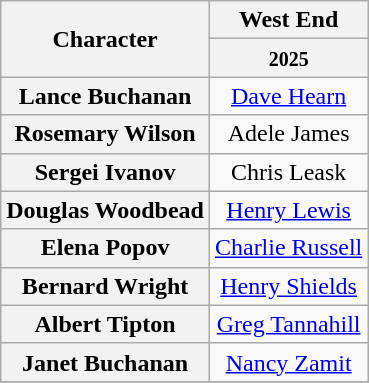<table class="wikitable" style="width:1000;">
<tr>
<th rowspan="2">Character</th>
<th>West End</th>
</tr>
<tr>
<th><small>2025</small></th>
</tr>
<tr>
<th>Lance Buchanan</th>
<td style="text-align: center;" colspan="2"><a href='#'>Dave Hearn</a></td>
</tr>
<tr>
<th>Rosemary Wilson</th>
<td style="text-align: center; "colspan="2">Adele James</td>
</tr>
<tr>
<th>Sergei Ivanov</th>
<td style="text-align: center;" colspan="2">Chris Leask</td>
</tr>
<tr>
<th>Douglas Woodbead</th>
<td style="text-align: center;" colspan="2"><a href='#'>Henry Lewis</a></td>
</tr>
<tr>
<th>Elena Popov</th>
<td style="text-align: center;" colspan="2"><a href='#'>Charlie Russell</a></td>
</tr>
<tr>
<th>Bernard Wright</th>
<td style="text-align: center;" colspan="2"><a href='#'>Henry Shields</a></td>
</tr>
<tr>
<th>Albert Tipton</th>
<td style="text-align: center; "colspan="2"><a href='#'>Greg Tannahill</a></td>
</tr>
<tr>
<th>Janet Buchanan</th>
<td style="text-align: center;" colspan="2"><a href='#'>Nancy Zamit</a></td>
</tr>
<tr>
</tr>
</table>
